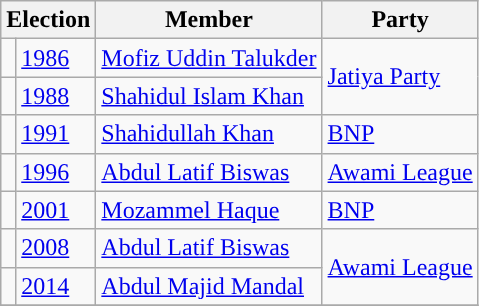<table class="wikitable">
<tr>
<th colspan="2">Election</th>
<th>Member</th>
<th>Party</th>
</tr>
<tr>
<td style="background-color:"></td>
<td><a href='#'>1986</a></td>
<td><a href='#'>Mofiz Uddin Talukder</a></td>
<td rowspan="2"><a href='#'>Jatiya Party</a></td>
</tr>
<tr>
<td style="background-color:"></td>
<td><a href='#'>1988</a></td>
<td><a href='#'>Shahidul Islam Khan</a></td>
</tr>
<tr>
<td style="background-color:"></td>
<td><a href='#'>1991</a></td>
<td><a href='#'>Shahidullah Khan</a></td>
<td><a href='#'>BNP</a></td>
</tr>
<tr>
<td style="background-color:"></td>
<td><a href='#'>1996</a></td>
<td><a href='#'>Abdul Latif Biswas</a></td>
<td><a href='#'>Awami League</a></td>
</tr>
<tr>
<td style="background-color:"></td>
<td><a href='#'>2001</a></td>
<td><a href='#'>Mozammel Haque</a></td>
<td><a href='#'>BNP</a></td>
</tr>
<tr>
<td style="background-color:"></td>
<td><a href='#'>2008</a></td>
<td><a href='#'>Abdul Latif Biswas</a></td>
<td rowspan="2"><a href='#'>Awami League</a></td>
</tr>
<tr>
<td style="background-color:"></td>
<td><a href='#'>2014</a></td>
<td><a href='#'>Abdul Majid Mandal</a></td>
</tr>
<tr>
</tr>
</table>
